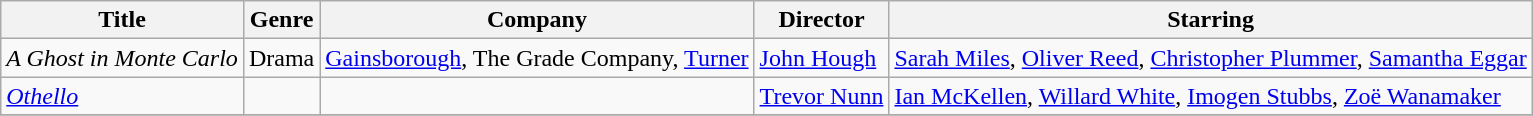<table class="wikitable unsortable">
<tr>
<th>Title</th>
<th>Genre</th>
<th>Company</th>
<th>Director</th>
<th>Starring</th>
</tr>
<tr>
<td><em>A Ghost in Monte Carlo</em></td>
<td>Drama</td>
<td><a href='#'>Gainsborough</a>, The Grade Company, <a href='#'>Turner</a></td>
<td><a href='#'>John Hough</a></td>
<td><a href='#'>Sarah Miles</a>, <a href='#'>Oliver Reed</a>, <a href='#'>Christopher Plummer</a>, <a href='#'>Samantha Eggar</a></td>
</tr>
<tr>
<td><em><a href='#'>Othello</a></em></td>
<td></td>
<td></td>
<td><a href='#'>Trevor Nunn</a></td>
<td><a href='#'>Ian McKellen</a>, <a href='#'>Willard White</a>, <a href='#'>Imogen Stubbs</a>, <a href='#'>Zoë Wanamaker</a></td>
</tr>
<tr>
</tr>
</table>
